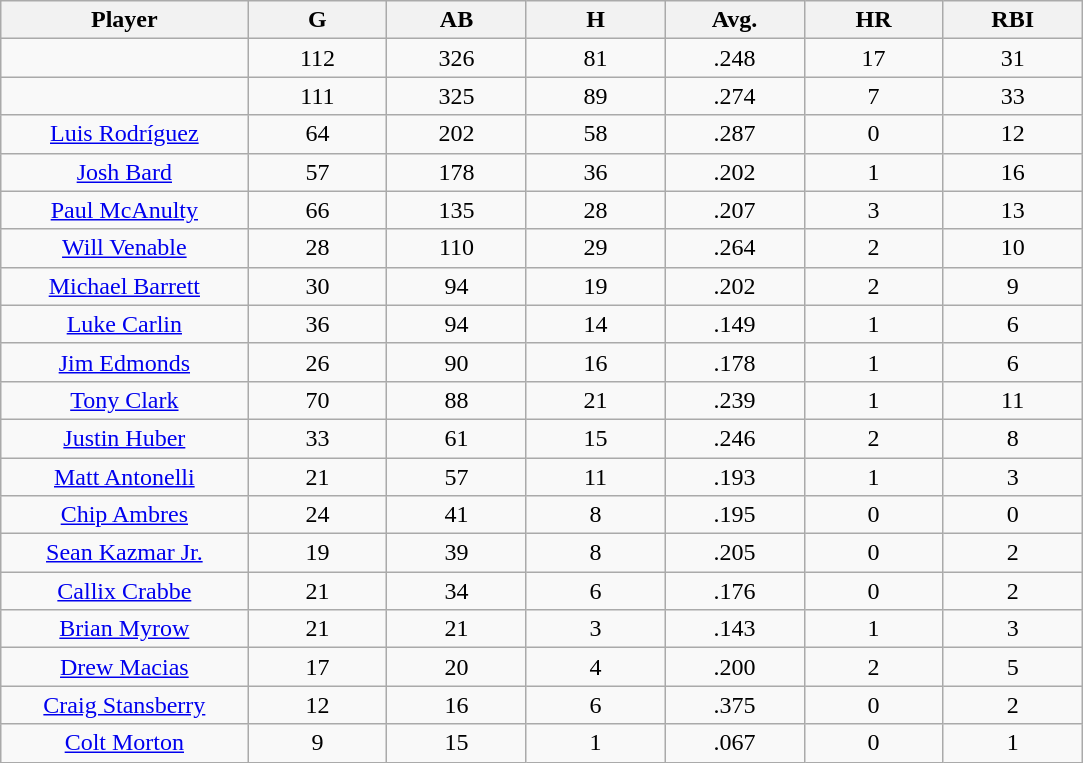<table class="wikitable sortable">
<tr>
<th bgcolor="#DDDDFF" width="16%">Player</th>
<th bgcolor="#DDDDFF" width="9%">G</th>
<th bgcolor="#DDDDFF" width="9%">AB</th>
<th bgcolor="#DDDDFF" width="9%">H</th>
<th bgcolor="#DDDDFF" width="9%">Avg.</th>
<th bgcolor="#DDDDFF" width="9%">HR</th>
<th bgcolor="#DDDDFF" width="9%">RBI</th>
</tr>
<tr align="center">
<td></td>
<td>112</td>
<td>326</td>
<td>81</td>
<td>.248</td>
<td>17</td>
<td>31</td>
</tr>
<tr align="center">
<td></td>
<td>111</td>
<td>325</td>
<td>89</td>
<td>.274</td>
<td>7</td>
<td>33</td>
</tr>
<tr align=center>
<td><a href='#'>Luis Rodríguez</a></td>
<td>64</td>
<td>202</td>
<td>58</td>
<td>.287</td>
<td>0</td>
<td>12</td>
</tr>
<tr align=center>
<td><a href='#'>Josh Bard</a></td>
<td>57</td>
<td>178</td>
<td>36</td>
<td>.202</td>
<td>1</td>
<td>16</td>
</tr>
<tr align=center>
<td><a href='#'>Paul McAnulty</a></td>
<td>66</td>
<td>135</td>
<td>28</td>
<td>.207</td>
<td>3</td>
<td>13</td>
</tr>
<tr align=center>
<td><a href='#'>Will Venable</a></td>
<td>28</td>
<td>110</td>
<td>29</td>
<td>.264</td>
<td>2</td>
<td>10</td>
</tr>
<tr align=center>
<td><a href='#'>Michael Barrett</a></td>
<td>30</td>
<td>94</td>
<td>19</td>
<td>.202</td>
<td>2</td>
<td>9</td>
</tr>
<tr align=center>
<td><a href='#'>Luke Carlin</a></td>
<td>36</td>
<td>94</td>
<td>14</td>
<td>.149</td>
<td>1</td>
<td>6</td>
</tr>
<tr align=center>
<td><a href='#'>Jim Edmonds</a></td>
<td>26</td>
<td>90</td>
<td>16</td>
<td>.178</td>
<td>1</td>
<td>6</td>
</tr>
<tr align=center>
<td><a href='#'>Tony Clark</a></td>
<td>70</td>
<td>88</td>
<td>21</td>
<td>.239</td>
<td>1</td>
<td>11</td>
</tr>
<tr align=center>
<td><a href='#'>Justin Huber</a></td>
<td>33</td>
<td>61</td>
<td>15</td>
<td>.246</td>
<td>2</td>
<td>8</td>
</tr>
<tr align=center>
<td><a href='#'>Matt Antonelli</a></td>
<td>21</td>
<td>57</td>
<td>11</td>
<td>.193</td>
<td>1</td>
<td>3</td>
</tr>
<tr align=center>
<td><a href='#'>Chip Ambres</a></td>
<td>24</td>
<td>41</td>
<td>8</td>
<td>.195</td>
<td>0</td>
<td>0</td>
</tr>
<tr align=center>
<td><a href='#'>Sean Kazmar Jr.</a></td>
<td>19</td>
<td>39</td>
<td>8</td>
<td>.205</td>
<td>0</td>
<td>2</td>
</tr>
<tr align=center>
<td><a href='#'>Callix Crabbe</a></td>
<td>21</td>
<td>34</td>
<td>6</td>
<td>.176</td>
<td>0</td>
<td>2</td>
</tr>
<tr align=center>
<td><a href='#'>Brian Myrow</a></td>
<td>21</td>
<td>21</td>
<td>3</td>
<td>.143</td>
<td>1</td>
<td>3</td>
</tr>
<tr align=center>
<td><a href='#'>Drew Macias</a></td>
<td>17</td>
<td>20</td>
<td>4</td>
<td>.200</td>
<td>2</td>
<td>5</td>
</tr>
<tr align=center>
<td><a href='#'>Craig Stansberry</a></td>
<td>12</td>
<td>16</td>
<td>6</td>
<td>.375</td>
<td>0</td>
<td>2</td>
</tr>
<tr align=center>
<td><a href='#'>Colt Morton</a></td>
<td>9</td>
<td>15</td>
<td>1</td>
<td>.067</td>
<td>0</td>
<td>1</td>
</tr>
</table>
